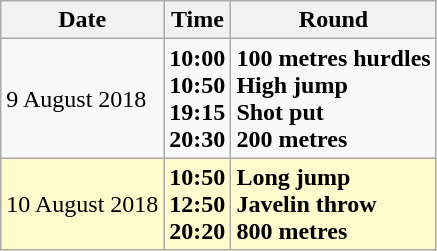<table class="wikitable">
<tr>
<th>Date</th>
<th>Time</th>
<th>Round</th>
</tr>
<tr>
<td>9 August 2018</td>
<td align=right><strong>10:00<br>10:50<br>19:15<br>20:30</strong></td>
<td><strong>100 metres hurdles<br>High jump<br>Shot put<br>200 metres</strong></td>
</tr>
<tr>
<td style=background:lemonchiffon>10 August 2018</td>
<td align=right style=background:lemonchiffon><strong>10:50<br>12:50<br>20:20</strong></td>
<td style=background:lemonchiffon><strong>Long jump<br>Javelin throw<br>800 metres</strong></td>
</tr>
</table>
